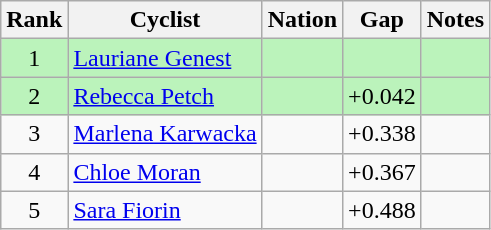<table class="wikitable" style="text-align:center">
<tr>
<th>Rank</th>
<th>Cyclist</th>
<th>Nation</th>
<th>Gap</th>
<th>Notes</th>
</tr>
<tr bgcolor=#bbf3bb>
<td>1</td>
<td align=left><a href='#'>Lauriane Genest</a></td>
<td align=left></td>
<td></td>
<td></td>
</tr>
<tr bgcolor=#bbf3bb>
<td>2</td>
<td align=left><a href='#'>Rebecca Petch</a></td>
<td align=left></td>
<td>+0.042</td>
<td></td>
</tr>
<tr>
<td>3</td>
<td align=left><a href='#'>Marlena Karwacka</a></td>
<td align=left></td>
<td>+0.338</td>
<td></td>
</tr>
<tr>
<td>4</td>
<td align=left><a href='#'>Chloe Moran</a></td>
<td align=left></td>
<td>+0.367</td>
<td></td>
</tr>
<tr>
<td>5</td>
<td align=left><a href='#'>Sara Fiorin</a></td>
<td align=left></td>
<td>+0.488</td>
<td></td>
</tr>
</table>
